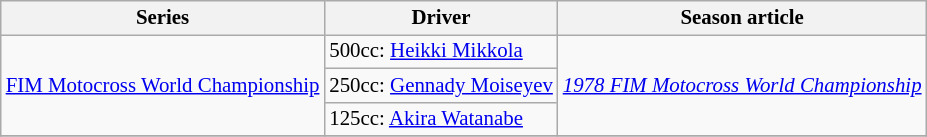<table class="wikitable" style="font-size: 87%;">
<tr>
<th>Series</th>
<th>Driver</th>
<th>Season article</th>
</tr>
<tr>
<td rowspan=3><a href='#'>FIM Motocross World Championship</a></td>
<td>500cc:  <a href='#'>Heikki Mikkola</a></td>
<td rowspan=3><em><a href='#'>1978 FIM Motocross World Championship</a></em></td>
</tr>
<tr>
<td>250cc:  <a href='#'>Gennady Moiseyev</a></td>
</tr>
<tr>
<td>125cc:  <a href='#'>Akira Watanabe</a></td>
</tr>
<tr>
</tr>
</table>
